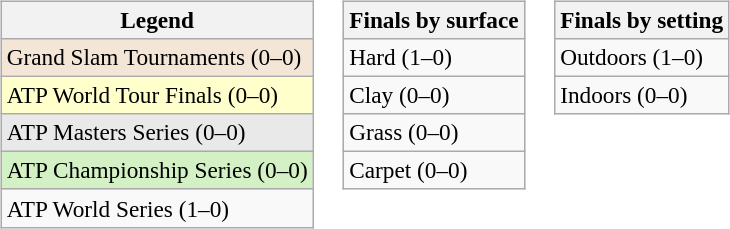<table>
<tr valign=top>
<td><br><table class=wikitable style=font-size:97%>
<tr>
<th>Legend</th>
</tr>
<tr style="background:#f3e6d7;">
<td>Grand Slam Tournaments (0–0)</td>
</tr>
<tr style="background:#ffc;">
<td>ATP World Tour Finals (0–0)</td>
</tr>
<tr style="background:#e9e9e9;">
<td>ATP Masters Series (0–0)</td>
</tr>
<tr style="background:#d4f1c5;">
<td>ATP Championship Series (0–0)</td>
</tr>
<tr>
<td>ATP World Series (1–0)</td>
</tr>
</table>
</td>
<td><br><table class=wikitable style=font-size:97%>
<tr>
<th>Finals by surface</th>
</tr>
<tr>
<td>Hard (1–0)</td>
</tr>
<tr>
<td>Clay (0–0)</td>
</tr>
<tr>
<td>Grass (0–0)</td>
</tr>
<tr>
<td>Carpet (0–0)</td>
</tr>
</table>
</td>
<td><br><table class=wikitable style=font-size:97%>
<tr>
<th>Finals by setting</th>
</tr>
<tr>
<td>Outdoors (1–0)</td>
</tr>
<tr>
<td>Indoors (0–0)</td>
</tr>
</table>
</td>
</tr>
</table>
